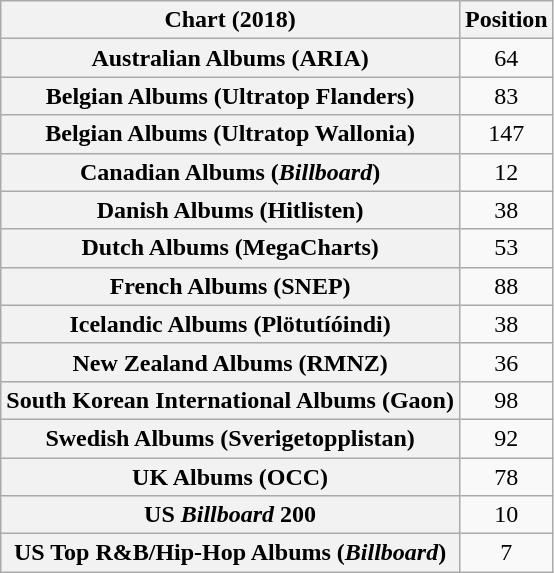<table class="wikitable sortable plainrowheaders" style="text-align:center">
<tr>
<th scope="col">Chart (2018)</th>
<th scope="col">Position</th>
</tr>
<tr>
<th scope="row">Australian Albums (ARIA)</th>
<td>64</td>
</tr>
<tr>
<th scope="row">Belgian Albums (Ultratop Flanders)</th>
<td>83</td>
</tr>
<tr>
<th scope="row">Belgian Albums (Ultratop Wallonia)</th>
<td>147</td>
</tr>
<tr>
<th scope="row">Canadian Albums (<em>Billboard</em>)</th>
<td>12</td>
</tr>
<tr>
<th scope="row">Danish Albums (Hitlisten)</th>
<td>38</td>
</tr>
<tr>
<th scope="row">Dutch Albums (MegaCharts)</th>
<td>53</td>
</tr>
<tr>
<th scope="row">French Albums (SNEP)</th>
<td>88</td>
</tr>
<tr>
<th scope="row">Icelandic Albums (Plötutíóindi)</th>
<td>38</td>
</tr>
<tr>
<th scope="row">New Zealand Albums (RMNZ)</th>
<td>36</td>
</tr>
<tr>
<th scope="row">South Korean International Albums (Gaon)</th>
<td>98</td>
</tr>
<tr>
<th scope="row">Swedish Albums (Sverigetopplistan)</th>
<td>92</td>
</tr>
<tr>
<th scope="row">UK Albums (OCC)</th>
<td>78</td>
</tr>
<tr>
<th scope="row">US <em>Billboard</em> 200</th>
<td>10</td>
</tr>
<tr>
<th scope="row">US Top R&B/Hip-Hop Albums (<em>Billboard</em>)</th>
<td>7</td>
</tr>
</table>
